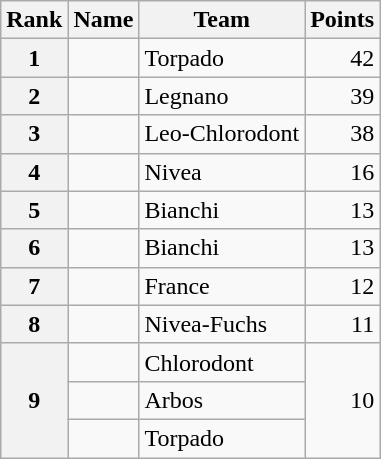<table class="wikitable">
<tr>
<th>Rank</th>
<th>Name</th>
<th>Team</th>
<th>Points</th>
</tr>
<tr>
<th style="text-align:center">1</th>
<td></td>
<td>Torpado</td>
<td align="right">42</td>
</tr>
<tr>
<th style="text-align:center">2</th>
<td></td>
<td>Legnano</td>
<td align="right">39</td>
</tr>
<tr>
<th style="text-align:center">3</th>
<td></td>
<td>Leo-Chlorodont</td>
<td align="right">38</td>
</tr>
<tr>
<th style="text-align:center">4</th>
<td> </td>
<td>Nivea</td>
<td align="right">16</td>
</tr>
<tr>
<th style="text-align:center">5</th>
<td></td>
<td>Bianchi</td>
<td align="right">13</td>
</tr>
<tr>
<th style="text-align:center">6</th>
<td></td>
<td>Bianchi</td>
<td align="right">13</td>
</tr>
<tr>
<th style="text-align:center">7</th>
<td></td>
<td>France</td>
<td align="right">12</td>
</tr>
<tr>
<th style="text-align:center">8</th>
<td></td>
<td>Nivea-Fuchs</td>
<td style="text-align:right">11</td>
</tr>
<tr>
<th style="text-align:center" rowspan="3">9</th>
<td></td>
<td>Chlorodont</td>
<td style="text-align:right" rowspan="3">10</td>
</tr>
<tr>
<td></td>
<td>Arbos</td>
</tr>
<tr>
<td></td>
<td>Torpado</td>
</tr>
</table>
